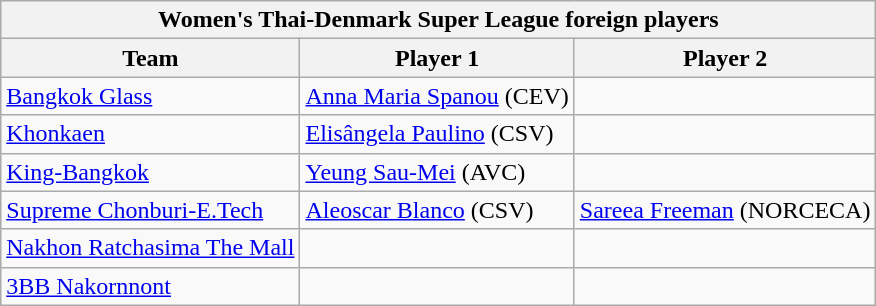<table class="wikitable sortable">
<tr>
<th colspan=3>Women's Thai-Denmark Super League foreign players</th>
</tr>
<tr>
<th>Team</th>
<th>Player 1</th>
<th>Player 2</th>
</tr>
<tr>
<td><a href='#'>Bangkok Glass</a></td>
<td> <a href='#'>Anna Maria Spanou</a> (CEV)</td>
<td></td>
</tr>
<tr>
<td><a href='#'>Khonkaen</a></td>
<td> <a href='#'>Elisângela Paulino</a> (CSV)</td>
<td></td>
</tr>
<tr>
<td><a href='#'>King-Bangkok</a></td>
<td> <a href='#'>Yeung Sau-Mei</a> (AVC)</td>
<td></td>
</tr>
<tr>
<td><a href='#'>Supreme Chonburi-E.Tech</a></td>
<td> <a href='#'>Aleoscar Blanco</a> (CSV)</td>
<td> <a href='#'>Sareea Freeman</a> (NORCECA)</td>
</tr>
<tr>
<td><a href='#'>Nakhon Ratchasima The Mall</a></td>
<td></td>
<td></td>
</tr>
<tr>
<td><a href='#'>3BB Nakornnont</a></td>
<td></td>
<td></td>
</tr>
</table>
